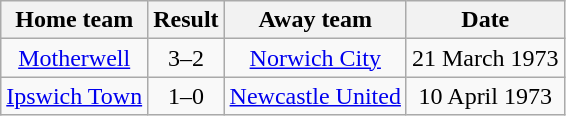<table class="wikitable" style="text-align: center">
<tr>
<th>Home team</th>
<th>Result</th>
<th>Away team</th>
<th>Date</th>
</tr>
<tr>
<td><a href='#'>Motherwell</a></td>
<td>3–2</td>
<td><a href='#'>Norwich City</a></td>
<td>21 March 1973</td>
</tr>
<tr>
<td><a href='#'>Ipswich Town</a></td>
<td>1–0</td>
<td><a href='#'>Newcastle United</a></td>
<td>10 April 1973</td>
</tr>
</table>
